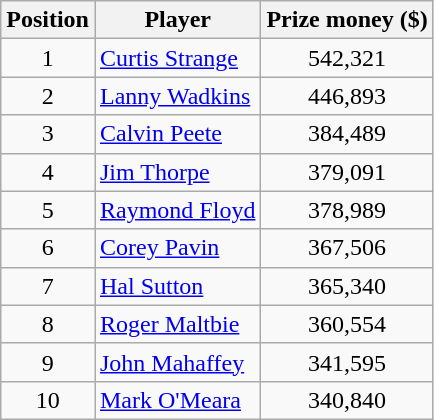<table class="wikitable">
<tr>
<th>Position</th>
<th>Player</th>
<th>Prize money ($)</th>
</tr>
<tr>
<td align=center>1</td>
<td> <a href='#'>Curtis Strange</a></td>
<td align=center>542,321</td>
</tr>
<tr>
<td align=center>2</td>
<td> <a href='#'>Lanny Wadkins</a></td>
<td align=center>446,893</td>
</tr>
<tr>
<td align=center>3</td>
<td> <a href='#'>Calvin Peete</a></td>
<td align=center>384,489</td>
</tr>
<tr>
<td align=center>4</td>
<td> <a href='#'>Jim Thorpe</a></td>
<td align=center>379,091</td>
</tr>
<tr>
<td align=center>5</td>
<td> <a href='#'>Raymond Floyd</a></td>
<td align=center>378,989</td>
</tr>
<tr>
<td align=center>6</td>
<td> <a href='#'>Corey Pavin</a></td>
<td align=center>367,506</td>
</tr>
<tr>
<td align=center>7</td>
<td> <a href='#'>Hal Sutton</a></td>
<td align=center>365,340</td>
</tr>
<tr>
<td align=center>8</td>
<td> <a href='#'>Roger Maltbie</a></td>
<td align=center>360,554</td>
</tr>
<tr>
<td align=center>9</td>
<td> <a href='#'>John Mahaffey</a></td>
<td align=center>341,595</td>
</tr>
<tr>
<td align=center>10</td>
<td> <a href='#'>Mark O'Meara</a></td>
<td align=center>340,840</td>
</tr>
</table>
